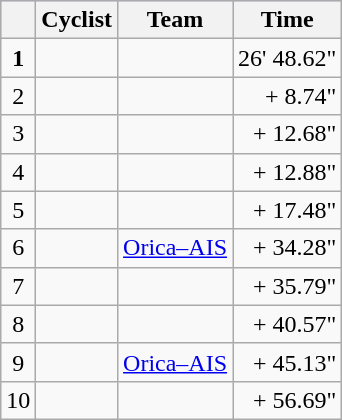<table class="wikitable">
<tr style="background:#ccccff;">
<th></th>
<th>Cyclist</th>
<th>Team</th>
<th>Time</th>
</tr>
<tr>
<td align=center><strong>1</strong></td>
<td></td>
<td></td>
<td align=right>26' 48.62"</td>
</tr>
<tr>
<td align=center>2</td>
<td></td>
<td></td>
<td align=right>+ 8.74"</td>
</tr>
<tr>
<td align=center>3</td>
<td></td>
<td></td>
<td align=right>+ 12.68"</td>
</tr>
<tr>
<td align=center>4</td>
<td></td>
<td></td>
<td align=right>+ 12.88"</td>
</tr>
<tr>
<td align=center>5</td>
<td></td>
<td></td>
<td align=right>+ 17.48"</td>
</tr>
<tr>
<td align=center>6</td>
<td></td>
<td><a href='#'>Orica–AIS</a></td>
<td align=right>+ 34.28"</td>
</tr>
<tr>
<td align=center>7</td>
<td></td>
<td></td>
<td align=right>+ 35.79"</td>
</tr>
<tr>
<td align=center>8</td>
<td></td>
<td></td>
<td align=right>+ 40.57"</td>
</tr>
<tr>
<td align=center>9</td>
<td></td>
<td><a href='#'>Orica–AIS</a></td>
<td align=right>+ 45.13"</td>
</tr>
<tr>
<td align=center>10</td>
<td></td>
<td></td>
<td align=right>+ 56.69"</td>
</tr>
</table>
